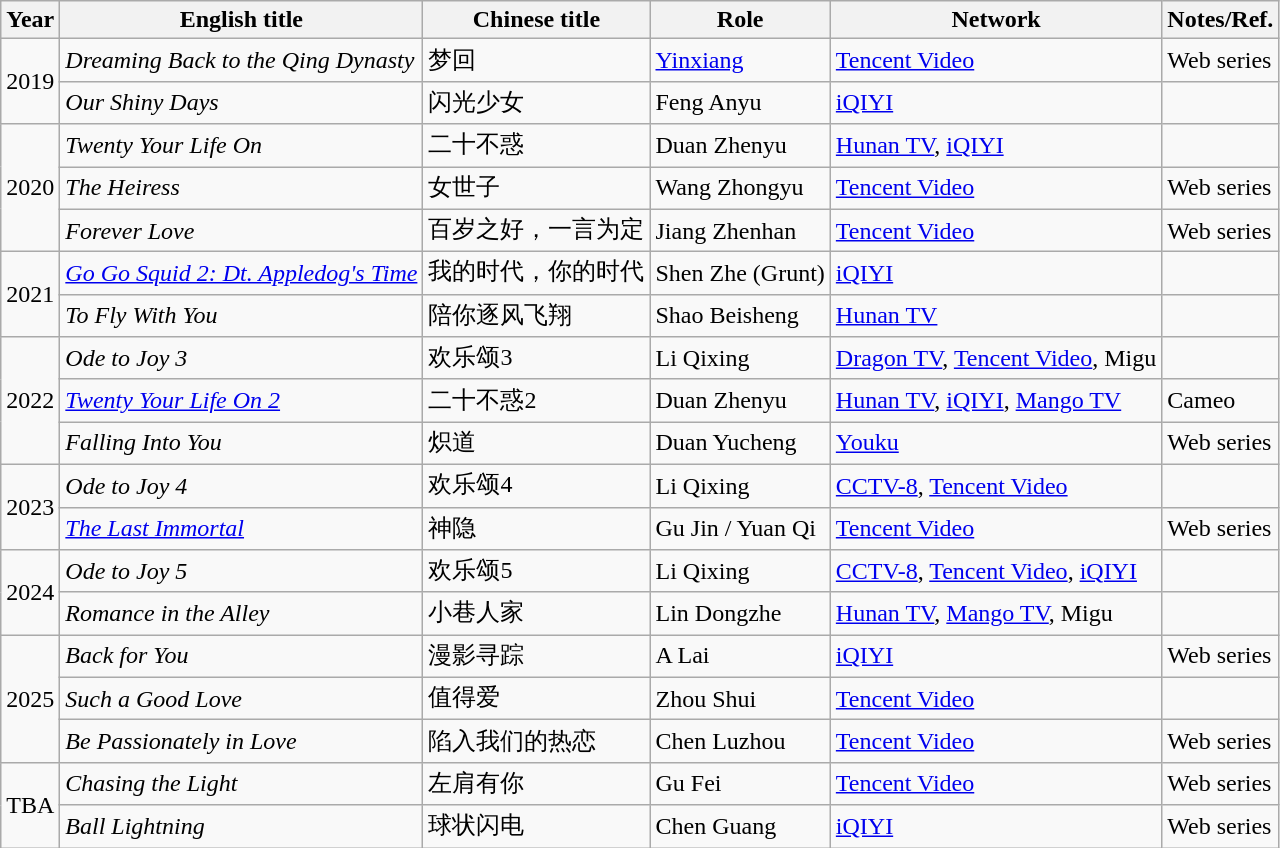<table class="wikitable sortable">
<tr>
<th>Year</th>
<th>English title</th>
<th>Chinese title</th>
<th>Role</th>
<th>Network</th>
<th class="unsortable">Notes/Ref.</th>
</tr>
<tr>
<td rowspan=2>2019</td>
<td><em>Dreaming Back to the Qing Dynasty </em></td>
<td>梦回</td>
<td><a href='#'>Yinxiang</a></td>
<td><a href='#'>Tencent Video</a></td>
<td>Web series</td>
</tr>
<tr>
<td><em>Our Shiny Days</em></td>
<td>闪光少女</td>
<td>Feng Anyu</td>
<td><a href='#'>iQIYI</a></td>
<td></td>
</tr>
<tr>
<td rowspan=3>2020</td>
<td><em>Twenty Your Life On</em></td>
<td>二十不惑</td>
<td>Duan Zhenyu</td>
<td><a href='#'>Hunan TV</a>, <a href='#'>iQIYI</a></td>
<td></td>
</tr>
<tr>
<td><em>The Heiress</em></td>
<td>女世子</td>
<td>Wang Zhongyu</td>
<td><a href='#'>Tencent Video</a></td>
<td>Web series</td>
</tr>
<tr>
<td><em>Forever Love</em></td>
<td>百岁之好，一言为定</td>
<td>Jiang Zhenhan</td>
<td><a href='#'>Tencent Video</a></td>
<td>Web series</td>
</tr>
<tr>
<td rowspan="2">2021</td>
<td><em><a href='#'>Go Go Squid 2: Dt. Appledog's Time</a></em></td>
<td>我的时代，你的时代</td>
<td>Shen Zhe (Grunt)</td>
<td><a href='#'>iQIYI</a></td>
<td></td>
</tr>
<tr>
<td><em>To Fly With You</em></td>
<td>陪你逐风飞翔</td>
<td>Shao Beisheng</td>
<td><a href='#'>Hunan TV</a></td>
<td></td>
</tr>
<tr>
<td rowspan="3">2022</td>
<td><em>Ode to Joy 3</em></td>
<td>欢乐颂3</td>
<td>Li Qixing</td>
<td><a href='#'>Dragon TV</a>, <a href='#'>Tencent Video</a>, Migu</td>
<td></td>
</tr>
<tr>
<td><em><a href='#'>Twenty Your Life On 2</a></em></td>
<td>二十不惑2</td>
<td>Duan Zhenyu</td>
<td><a href='#'>Hunan TV</a>, <a href='#'>iQIYI</a>, <a href='#'>Mango TV</a></td>
<td>Cameo</td>
</tr>
<tr>
<td><em>Falling Into You</em></td>
<td>炽道</td>
<td>Duan Yucheng</td>
<td><a href='#'>Youku</a></td>
<td>Web series</td>
</tr>
<tr>
<td rowspan="2">2023</td>
<td><em>Ode to Joy 4</em></td>
<td>欢乐颂4</td>
<td>Li Qixing</td>
<td><a href='#'>CCTV-8</a>, <a href='#'>Tencent Video</a></td>
<td></td>
</tr>
<tr>
<td><em><a href='#'>The Last Immortal</a></em></td>
<td>神隐</td>
<td>Gu Jin / Yuan Qi</td>
<td><a href='#'>Tencent Video</a></td>
<td>Web series</td>
</tr>
<tr>
<td rowspan="2">2024</td>
<td><em>Ode to Joy 5</em></td>
<td>欢乐颂5</td>
<td>Li Qixing</td>
<td><a href='#'>CCTV-8</a>, <a href='#'>Tencent Video</a>, <a href='#'>iQIYI</a></td>
<td></td>
</tr>
<tr>
<td><em>Romance in the Alley</em></td>
<td>小巷人家</td>
<td>Lin Dongzhe</td>
<td><a href='#'>Hunan TV</a>, <a href='#'>Mango TV</a>, Migu</td>
<td></td>
</tr>
<tr>
<td rowspan="3">2025</td>
<td><em>Back for You</em></td>
<td>漫影寻踪</td>
<td>A Lai</td>
<td><a href='#'>iQIYI</a></td>
<td>Web series</td>
</tr>
<tr>
<td><em>Such a Good Love</em></td>
<td>值得爱</td>
<td>Zhou Shui</td>
<td><a href='#'>Tencent Video</a></td>
<td></td>
</tr>
<tr>
<td><em>Be Passionately in Love</em></td>
<td>陷入我们的热恋</td>
<td>Chen Luzhou</td>
<td><a href='#'>Tencent Video</a></td>
<td>Web series</td>
</tr>
<tr>
<td rowspan="2">TBA</td>
<td><em>Chasing the Light</em></td>
<td>左肩有你</td>
<td>Gu Fei</td>
<td><a href='#'>Tencent Video</a></td>
<td>Web series</td>
</tr>
<tr>
<td><em>Ball Lightning</em></td>
<td>球状闪电</td>
<td>Chen Guang</td>
<td><a href='#'>iQIYI</a></td>
<td>Web series</td>
</tr>
</table>
